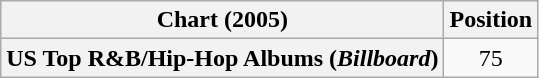<table class="wikitable plainrowheaders" style="text-align:center">
<tr>
<th scope="col">Chart (2005)</th>
<th scope="col">Position</th>
</tr>
<tr>
<th scope="row">US Top R&B/Hip-Hop Albums (<em>Billboard</em>)</th>
<td>75</td>
</tr>
</table>
